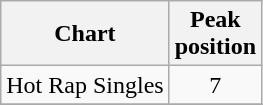<table class="wikitable">
<tr>
<th>Chart</th>
<th>Peak<br>position</th>
</tr>
<tr>
<td>Hot Rap Singles</td>
<td align="center">7</td>
</tr>
<tr>
</tr>
</table>
